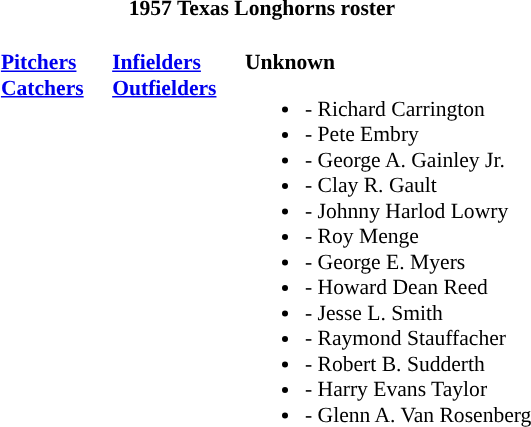<table class="toccolours" style="border-collapse:collapse; font-size:90%;">
<tr>
<th colspan=9>1957 Texas Longhorns roster</th>
</tr>
<tr>
<td width="03"> </td>
<td valign="top"><br><strong><a href='#'>Pitchers</a></strong><br><strong><a href='#'>Catchers</a></strong></td>
<td width="15"> </td>
<td valign="top"><br><strong><a href='#'>Infielders</a></strong><br><strong><a href='#'>Outfielders</a></strong></td>
<td width="15"> </td>
<td valign="top"><br><strong>Unknown</strong><ul><li>- Richard Carrington</li><li>- Pete Embry</li><li>- George A. Gainley Jr.</li><li>- Clay R. Gault</li><li>- Johnny Harlod Lowry</li><li>- Roy Menge</li><li>- George E. Myers</li><li>- Howard Dean Reed</li><li>- Jesse L. Smith</li><li>- Raymond Stauffacher</li><li>- Robert B. Sudderth</li><li>- Harry Evans Taylor</li><li>- Glenn A. Van Rosenberg</li></ul></td>
</tr>
</table>
